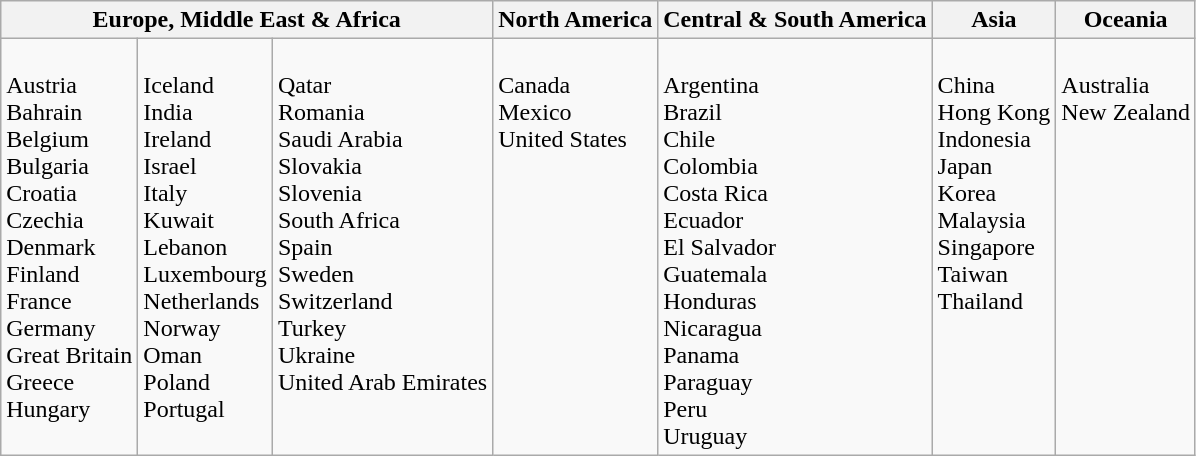<table class="wikitable">
<tr>
<th colspan="3">Europe, Middle East & Africa</th>
<th>North America</th>
<th>Central & South America</th>
<th>Asia</th>
<th>Oceania</th>
</tr>
<tr valign="top">
<td><br> Austria<br> Bahrain<br> Belgium<br> Bulgaria<br> Croatia<br> Czechia<br> Denmark<br> Finland<br> France<br> Germany<br> Great Britain<br> Greece<br> Hungary</td>
<td><br> Iceland<br> India<br> Ireland<br> Israel<br> Italy<br> Kuwait<br> Lebanon<br> Luxembourg<br> Netherlands<br> Norway<br> Oman<br> Poland<br> Portugal</td>
<td><br> Qatar<br> Romania<br> Saudi Arabia<br> Slovakia<br> Slovenia<br> South Africa<br> Spain<br> Sweden<br> Switzerland<br> Turkey<br> Ukraine<br> United Arab Emirates</td>
<td><br> Canada<br> Mexico<br> United States</td>
<td><br> Argentina<br> Brazil<br> Chile<br> Colombia<br> Costa Rica<br> Ecuador<br> El Salvador<br> Guatemala<br> Honduras<br> Nicaragua<br> Panama<br> Paraguay<br> Peru<br> Uruguay</td>
<td><br> China<br> Hong Kong<br> Indonesia<br> Japan<br> Korea<br> Malaysia<br> Singapore<br> Taiwan<br> Thailand</td>
<td><br> Australia<br> New Zealand</td>
</tr>
</table>
